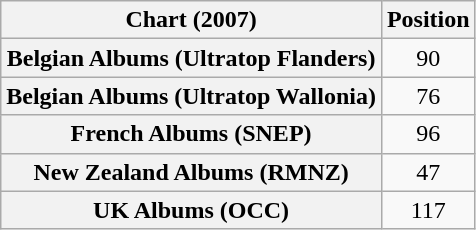<table class="wikitable plainrowheaders">
<tr>
<th>Chart (2007)</th>
<th>Position</th>
</tr>
<tr>
<th scope="row">Belgian Albums (Ultratop Flanders)</th>
<td style="text-align:center;">90</td>
</tr>
<tr>
<th scope="row">Belgian Albums (Ultratop Wallonia)</th>
<td style="text-align:center;">76</td>
</tr>
<tr>
<th scope="row">French Albums (SNEP)</th>
<td style="text-align:center;">96</td>
</tr>
<tr>
<th scope="row">New Zealand Albums (RMNZ)</th>
<td style="text-align:center;">47</td>
</tr>
<tr>
<th scope="row">UK Albums (OCC)</th>
<td style="text-align:center;">117</td>
</tr>
</table>
